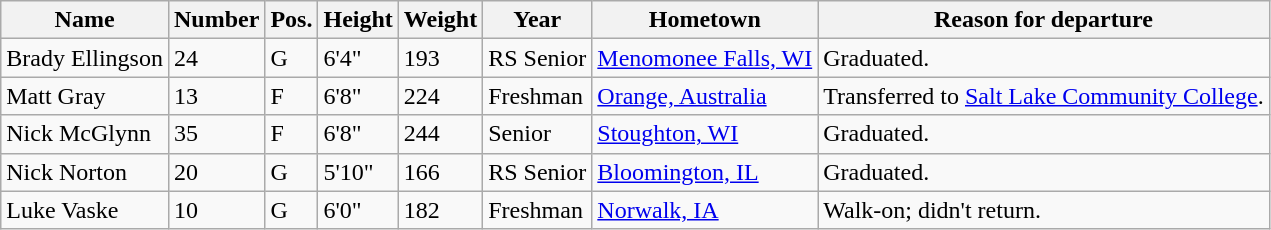<table class="wikitable sortable" border="1">
<tr>
<th>Name</th>
<th>Number</th>
<th>Pos.</th>
<th>Height</th>
<th>Weight</th>
<th>Year</th>
<th>Hometown</th>
<th class="unsortable">Reason for departure</th>
</tr>
<tr>
<td>Brady Ellingson</td>
<td>24</td>
<td>G</td>
<td>6'4"</td>
<td>193</td>
<td>RS Senior</td>
<td><a href='#'>Menomonee Falls, WI</a></td>
<td>Graduated.</td>
</tr>
<tr>
<td>Matt Gray</td>
<td>13</td>
<td>F</td>
<td>6'8"</td>
<td>224</td>
<td>Freshman</td>
<td><a href='#'>Orange, Australia</a></td>
<td>Transferred to <a href='#'>Salt Lake Community College</a>.</td>
</tr>
<tr>
<td>Nick McGlynn</td>
<td>35</td>
<td>F</td>
<td>6'8"</td>
<td>244</td>
<td>Senior</td>
<td><a href='#'>Stoughton, WI</a></td>
<td>Graduated.</td>
</tr>
<tr>
<td>Nick Norton</td>
<td>20</td>
<td>G</td>
<td>5'10"</td>
<td>166</td>
<td>RS Senior</td>
<td><a href='#'>Bloomington, IL</a></td>
<td>Graduated.</td>
</tr>
<tr>
<td>Luke Vaske</td>
<td>10</td>
<td>G</td>
<td>6'0"</td>
<td>182</td>
<td>Freshman</td>
<td><a href='#'>Norwalk, IA</a></td>
<td>Walk-on; didn't return.</td>
</tr>
</table>
